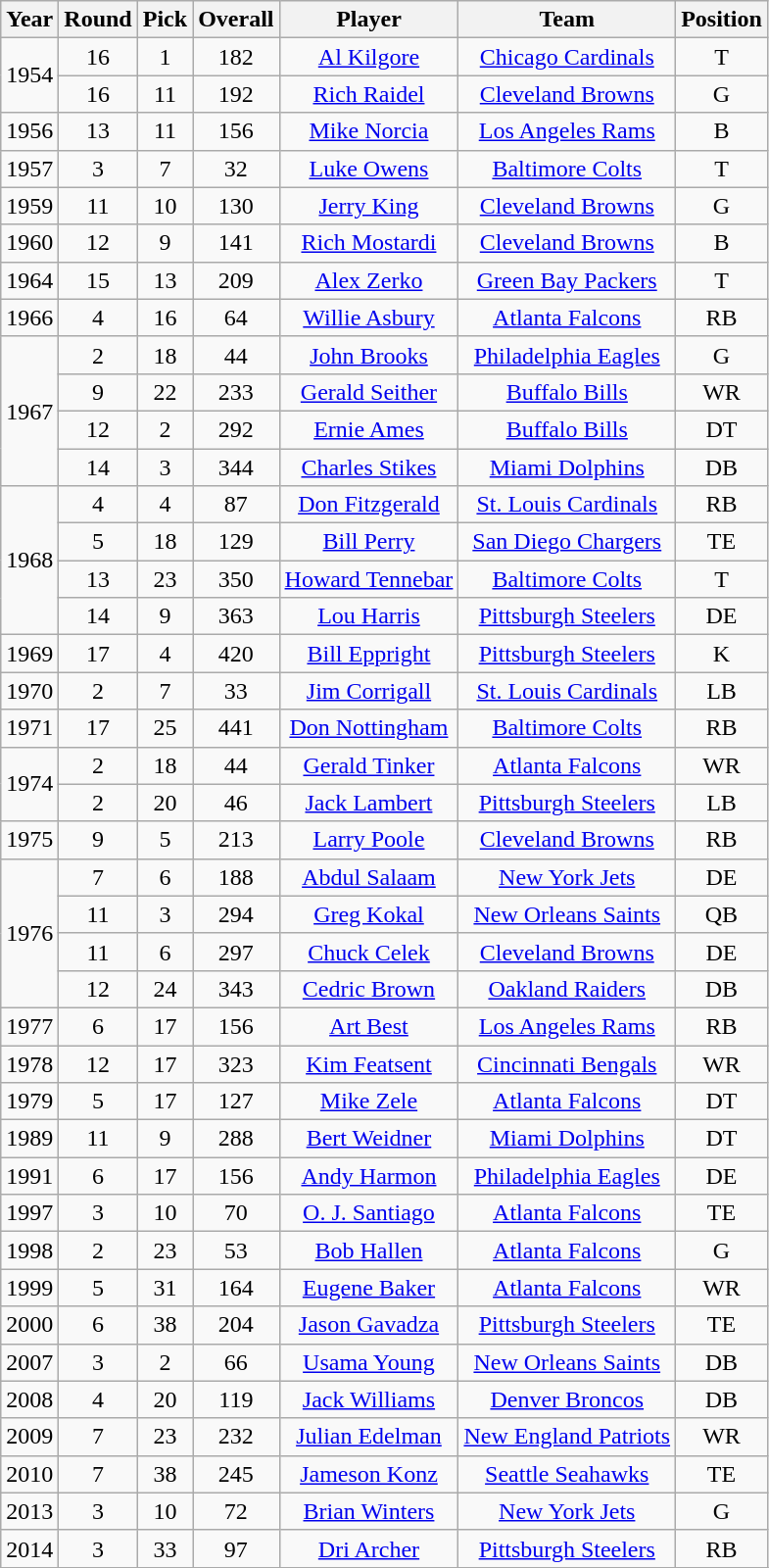<table class="wikitable sortable" style="text-align: center;">
<tr>
<th>Year</th>
<th>Round</th>
<th>Pick</th>
<th>Overall</th>
<th>Player</th>
<th>Team</th>
<th>Position</th>
</tr>
<tr>
<td rowspan="2">1954</td>
<td>16</td>
<td>1</td>
<td>182</td>
<td><a href='#'>Al Kilgore</a></td>
<td><a href='#'>Chicago Cardinals</a></td>
<td>T</td>
</tr>
<tr>
<td>16</td>
<td>11</td>
<td>192</td>
<td><a href='#'>Rich Raidel</a></td>
<td><a href='#'>Cleveland Browns</a></td>
<td>G</td>
</tr>
<tr>
<td>1956</td>
<td>13</td>
<td>11</td>
<td>156</td>
<td><a href='#'>Mike Norcia</a></td>
<td><a href='#'>Los Angeles Rams</a></td>
<td>B</td>
</tr>
<tr>
<td>1957</td>
<td>3</td>
<td>7</td>
<td>32</td>
<td><a href='#'>Luke Owens</a></td>
<td><a href='#'>Baltimore Colts</a></td>
<td>T</td>
</tr>
<tr>
<td>1959</td>
<td>11</td>
<td>10</td>
<td>130</td>
<td><a href='#'>Jerry King</a></td>
<td><a href='#'>Cleveland Browns</a></td>
<td>G</td>
</tr>
<tr>
<td>1960</td>
<td>12</td>
<td>9</td>
<td>141</td>
<td><a href='#'>Rich Mostardi</a></td>
<td><a href='#'>Cleveland Browns</a></td>
<td>B</td>
</tr>
<tr>
<td>1964</td>
<td>15</td>
<td>13</td>
<td>209</td>
<td><a href='#'>Alex Zerko</a></td>
<td><a href='#'>Green Bay Packers</a></td>
<td>T</td>
</tr>
<tr>
<td>1966</td>
<td>4</td>
<td>16</td>
<td>64</td>
<td><a href='#'>Willie Asbury</a></td>
<td><a href='#'>Atlanta Falcons</a></td>
<td>RB</td>
</tr>
<tr>
<td rowspan="4">1967</td>
<td>2</td>
<td>18</td>
<td>44</td>
<td><a href='#'>John Brooks</a></td>
<td><a href='#'>Philadelphia Eagles</a></td>
<td>G</td>
</tr>
<tr>
<td>9</td>
<td>22</td>
<td>233</td>
<td><a href='#'>Gerald Seither</a></td>
<td><a href='#'>Buffalo Bills</a></td>
<td>WR</td>
</tr>
<tr>
<td>12</td>
<td>2</td>
<td>292</td>
<td><a href='#'>Ernie Ames</a></td>
<td><a href='#'>Buffalo Bills</a></td>
<td>DT</td>
</tr>
<tr>
<td>14</td>
<td>3</td>
<td>344</td>
<td><a href='#'>Charles Stikes</a></td>
<td><a href='#'>Miami Dolphins</a></td>
<td>DB</td>
</tr>
<tr>
<td rowspan="4">1968</td>
<td>4</td>
<td>4</td>
<td>87</td>
<td><a href='#'>Don Fitzgerald</a></td>
<td><a href='#'>St. Louis Cardinals</a></td>
<td>RB</td>
</tr>
<tr>
<td>5</td>
<td>18</td>
<td>129</td>
<td><a href='#'>Bill Perry</a></td>
<td><a href='#'>San Diego Chargers</a></td>
<td>TE</td>
</tr>
<tr>
<td>13</td>
<td>23</td>
<td>350</td>
<td><a href='#'>Howard Tennebar</a></td>
<td><a href='#'>Baltimore Colts</a></td>
<td>T</td>
</tr>
<tr>
<td>14</td>
<td>9</td>
<td>363</td>
<td><a href='#'>Lou Harris</a></td>
<td><a href='#'>Pittsburgh Steelers</a></td>
<td>DE</td>
</tr>
<tr>
<td>1969</td>
<td>17</td>
<td>4</td>
<td>420</td>
<td><a href='#'>Bill Eppright</a></td>
<td><a href='#'>Pittsburgh Steelers</a></td>
<td>K</td>
</tr>
<tr>
<td>1970</td>
<td>2</td>
<td>7</td>
<td>33</td>
<td><a href='#'>Jim Corrigall</a></td>
<td><a href='#'>St. Louis Cardinals</a></td>
<td>LB</td>
</tr>
<tr>
<td>1971</td>
<td>17</td>
<td>25</td>
<td>441</td>
<td><a href='#'>Don Nottingham</a></td>
<td><a href='#'>Baltimore Colts</a></td>
<td>RB</td>
</tr>
<tr>
<td rowspan="2">1974</td>
<td>2</td>
<td>18</td>
<td>44</td>
<td><a href='#'>Gerald Tinker</a></td>
<td><a href='#'>Atlanta Falcons</a></td>
<td>WR</td>
</tr>
<tr>
<td>2</td>
<td>20</td>
<td>46</td>
<td><a href='#'>Jack Lambert</a></td>
<td><a href='#'>Pittsburgh Steelers</a></td>
<td>LB</td>
</tr>
<tr>
<td>1975</td>
<td>9</td>
<td>5</td>
<td>213</td>
<td><a href='#'>Larry Poole</a></td>
<td><a href='#'>Cleveland Browns</a></td>
<td>RB</td>
</tr>
<tr>
<td rowspan="4">1976</td>
<td>7</td>
<td>6</td>
<td>188</td>
<td><a href='#'>Abdul Salaam</a></td>
<td><a href='#'>New York Jets</a></td>
<td>DE</td>
</tr>
<tr>
<td>11</td>
<td>3</td>
<td>294</td>
<td><a href='#'>Greg Kokal</a></td>
<td><a href='#'>New Orleans Saints</a></td>
<td>QB</td>
</tr>
<tr>
<td>11</td>
<td>6</td>
<td>297</td>
<td><a href='#'>Chuck Celek</a></td>
<td><a href='#'>Cleveland Browns</a></td>
<td>DE</td>
</tr>
<tr>
<td>12</td>
<td>24</td>
<td>343</td>
<td><a href='#'>Cedric Brown</a></td>
<td><a href='#'>Oakland Raiders</a></td>
<td>DB</td>
</tr>
<tr>
<td>1977</td>
<td>6</td>
<td>17</td>
<td>156</td>
<td><a href='#'>Art Best</a></td>
<td><a href='#'>Los Angeles Rams</a></td>
<td>RB</td>
</tr>
<tr>
<td>1978</td>
<td>12</td>
<td>17</td>
<td>323</td>
<td><a href='#'>Kim Featsent</a></td>
<td><a href='#'>Cincinnati Bengals</a></td>
<td>WR</td>
</tr>
<tr>
<td>1979</td>
<td>5</td>
<td>17</td>
<td>127</td>
<td><a href='#'>Mike Zele</a></td>
<td><a href='#'>Atlanta Falcons</a></td>
<td>DT</td>
</tr>
<tr>
<td>1989</td>
<td>11</td>
<td>9</td>
<td>288</td>
<td><a href='#'>Bert Weidner</a></td>
<td><a href='#'>Miami Dolphins</a></td>
<td>DT</td>
</tr>
<tr>
<td>1991</td>
<td>6</td>
<td>17</td>
<td>156</td>
<td><a href='#'>Andy Harmon</a></td>
<td><a href='#'>Philadelphia Eagles</a></td>
<td>DE</td>
</tr>
<tr>
<td>1997</td>
<td>3</td>
<td>10</td>
<td>70</td>
<td><a href='#'>O. J. Santiago</a></td>
<td><a href='#'>Atlanta Falcons</a></td>
<td>TE</td>
</tr>
<tr>
<td>1998</td>
<td>2</td>
<td>23</td>
<td>53</td>
<td><a href='#'>Bob Hallen</a></td>
<td><a href='#'>Atlanta Falcons</a></td>
<td>G</td>
</tr>
<tr>
<td>1999</td>
<td>5</td>
<td>31</td>
<td>164</td>
<td><a href='#'>Eugene Baker</a></td>
<td><a href='#'>Atlanta Falcons</a></td>
<td>WR</td>
</tr>
<tr>
<td>2000</td>
<td>6</td>
<td>38</td>
<td>204</td>
<td><a href='#'>Jason Gavadza</a></td>
<td><a href='#'>Pittsburgh Steelers</a></td>
<td>TE</td>
</tr>
<tr>
<td>2007</td>
<td>3</td>
<td>2</td>
<td>66</td>
<td><a href='#'>Usama Young</a></td>
<td><a href='#'>New Orleans Saints</a></td>
<td>DB</td>
</tr>
<tr>
<td>2008</td>
<td>4</td>
<td>20</td>
<td>119</td>
<td><a href='#'>Jack Williams</a></td>
<td><a href='#'>Denver Broncos</a></td>
<td>DB</td>
</tr>
<tr>
<td>2009</td>
<td>7</td>
<td>23</td>
<td>232</td>
<td><a href='#'>Julian Edelman</a></td>
<td><a href='#'>New England Patriots</a></td>
<td>WR</td>
</tr>
<tr>
<td>2010</td>
<td>7</td>
<td>38</td>
<td>245</td>
<td><a href='#'>Jameson Konz</a></td>
<td><a href='#'>Seattle Seahawks</a></td>
<td>TE</td>
</tr>
<tr>
<td>2013</td>
<td>3</td>
<td>10</td>
<td>72</td>
<td><a href='#'>Brian Winters</a></td>
<td><a href='#'>New York Jets</a></td>
<td>G</td>
</tr>
<tr>
<td>2014</td>
<td>3</td>
<td>33</td>
<td>97</td>
<td><a href='#'>Dri Archer</a></td>
<td><a href='#'>Pittsburgh Steelers</a></td>
<td>RB</td>
</tr>
<tr>
</tr>
</table>
